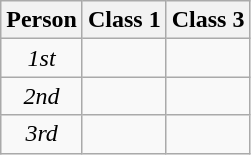<table class="wikitable">
<tr>
<th>Person</th>
<th>Class 1</th>
<th>Class 3</th>
</tr>
<tr style="text-align:center;">
<td><em>1st </em></td>
<td></td>
<td></td>
</tr>
<tr style="text-align:center;">
<td><em>2nd </em></td>
<td></td>
<td></td>
</tr>
<tr style="text-align:center;">
<td><em>3rd </em></td>
<td></td>
<td></td>
</tr>
</table>
